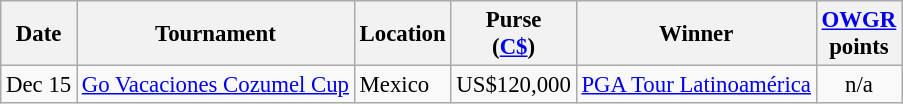<table class="wikitable" style="font-size:95%;">
<tr>
<th>Date</th>
<th>Tournament</th>
<th>Location</th>
<th>Purse<br>(<a href='#'>C$</a>)</th>
<th>Winner</th>
<th><a href='#'>OWGR</a><br>points</th>
</tr>
<tr>
<td>Dec 15</td>
<td><a href='#'>Go Vacaciones Cozumel Cup</a></td>
<td>Mexico</td>
<td align=right>US$120,000</td>
<td><a href='#'>PGA Tour Latinoamérica</a></td>
<td align=center>n/a</td>
</tr>
</table>
